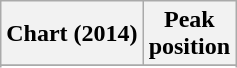<table class="wikitable sortable plainrowheaders" style="text-align:center;">
<tr>
<th>Chart (2014)</th>
<th>Peak<br>position</th>
</tr>
<tr>
</tr>
<tr>
</tr>
<tr>
</tr>
</table>
